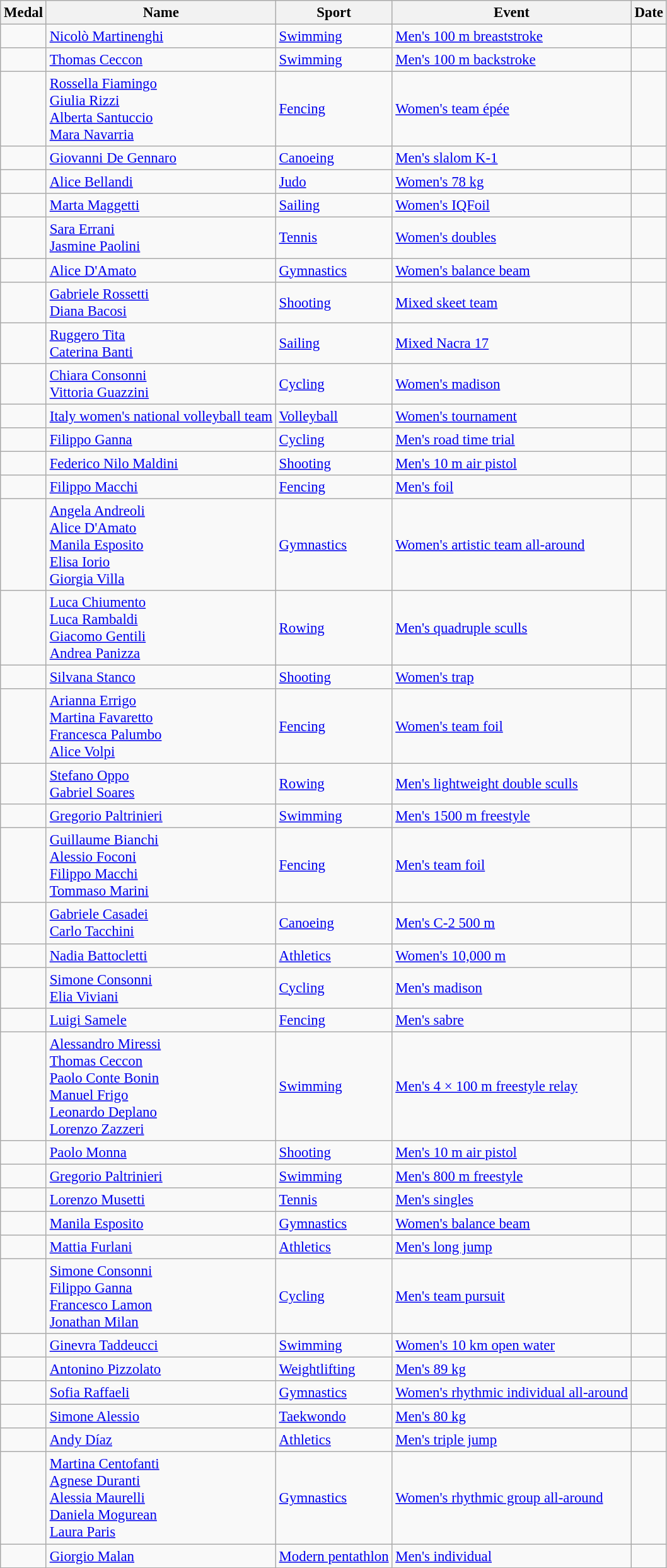<table class="wikitable sortable" style="font-size: 95%;">
<tr>
<th>Medal</th>
<th>Name</th>
<th>Sport</th>
<th>Event</th>
<th>Date</th>
</tr>
<tr>
<td></td>
<td><a href='#'>Nicolò Martinenghi</a></td>
<td><a href='#'>Swimming</a></td>
<td><a href='#'>Men's 100 m breaststroke</a></td>
<td></td>
</tr>
<tr>
<td></td>
<td><a href='#'>Thomas Ceccon</a></td>
<td><a href='#'>Swimming</a></td>
<td><a href='#'>Men's 100 m backstroke</a></td>
<td></td>
</tr>
<tr>
<td></td>
<td><a href='#'>Rossella Fiamingo</a><br><a href='#'>Giulia Rizzi</a><br><a href='#'>Alberta Santuccio</a><br><a href='#'>Mara Navarria</a></td>
<td><a href='#'>Fencing</a></td>
<td><a href='#'>Women's team épée</a></td>
<td></td>
</tr>
<tr>
<td></td>
<td><a href='#'>Giovanni De Gennaro</a></td>
<td><a href='#'>Canoeing</a></td>
<td><a href='#'>Men's slalom K-1</a></td>
<td></td>
</tr>
<tr>
<td></td>
<td><a href='#'>Alice Bellandi</a></td>
<td><a href='#'>Judo</a></td>
<td><a href='#'>Women's 78 kg</a></td>
<td></td>
</tr>
<tr>
<td></td>
<td><a href='#'>Marta Maggetti</a></td>
<td><a href='#'>Sailing</a></td>
<td><a href='#'>Women's IQFoil</a></td>
<td></td>
</tr>
<tr>
<td></td>
<td><a href='#'>Sara Errani</a><br><a href='#'>Jasmine Paolini</a></td>
<td><a href='#'>Tennis</a></td>
<td><a href='#'>Women's doubles</a></td>
<td></td>
</tr>
<tr>
<td></td>
<td><a href='#'>Alice D'Amato</a></td>
<td><a href='#'>Gymnastics</a></td>
<td><a href='#'>Women's balance beam</a></td>
<td></td>
</tr>
<tr>
<td></td>
<td><a href='#'>Gabriele Rossetti</a><br><a href='#'>Diana Bacosi</a></td>
<td><a href='#'>Shooting</a></td>
<td><a href='#'>Mixed skeet team</a></td>
<td></td>
</tr>
<tr>
<td></td>
<td><a href='#'>Ruggero Tita</a><br><a href='#'>Caterina Banti</a></td>
<td><a href='#'>Sailing</a></td>
<td><a href='#'>Mixed Nacra 17</a></td>
<td></td>
</tr>
<tr>
<td></td>
<td><a href='#'>Chiara Consonni</a><br><a href='#'>Vittoria Guazzini</a></td>
<td><a href='#'>Cycling</a></td>
<td><a href='#'>Women's madison</a></td>
<td></td>
</tr>
<tr>
<td></td>
<td><a href='#'>Italy women's national volleyball team</a><br></td>
<td><a href='#'>Volleyball</a></td>
<td><a href='#'>Women's tournament</a></td>
<td></td>
</tr>
<tr>
<td></td>
<td><a href='#'>Filippo Ganna</a></td>
<td><a href='#'>Cycling</a></td>
<td><a href='#'>Men's road time trial</a></td>
<td></td>
</tr>
<tr>
<td></td>
<td><a href='#'>Federico Nilo Maldini</a></td>
<td><a href='#'>Shooting</a></td>
<td><a href='#'>Men's 10 m air pistol</a></td>
<td></td>
</tr>
<tr>
<td></td>
<td><a href='#'>Filippo Macchi</a></td>
<td><a href='#'>Fencing</a></td>
<td><a href='#'>Men's foil</a></td>
<td></td>
</tr>
<tr>
<td></td>
<td><a href='#'>Angela Andreoli</a><br><a href='#'>Alice D'Amato</a><br><a href='#'>Manila Esposito</a><br><a href='#'>Elisa Iorio</a><br><a href='#'>Giorgia Villa</a></td>
<td><a href='#'>Gymnastics</a></td>
<td><a href='#'>Women's artistic team all-around</a></td>
<td></td>
</tr>
<tr>
<td></td>
<td><a href='#'>Luca Chiumento</a><br><a href='#'>Luca Rambaldi</a><br><a href='#'>Giacomo Gentili</a><br><a href='#'>Andrea Panizza</a></td>
<td><a href='#'>Rowing</a></td>
<td><a href='#'>Men's quadruple sculls</a></td>
<td></td>
</tr>
<tr>
<td></td>
<td><a href='#'>Silvana Stanco</a></td>
<td><a href='#'>Shooting</a></td>
<td><a href='#'>Women's trap</a></td>
<td></td>
</tr>
<tr>
<td></td>
<td><a href='#'>Arianna Errigo</a><br><a href='#'>Martina Favaretto</a><br><a href='#'>Francesca Palumbo</a><br><a href='#'>Alice Volpi</a></td>
<td><a href='#'>Fencing</a></td>
<td><a href='#'>Women's team foil</a></td>
<td></td>
</tr>
<tr>
<td></td>
<td><a href='#'>Stefano Oppo</a><br><a href='#'>Gabriel Soares</a></td>
<td><a href='#'>Rowing</a></td>
<td><a href='#'>Men's lightweight double sculls</a></td>
<td></td>
</tr>
<tr>
<td></td>
<td><a href='#'>Gregorio Paltrinieri</a></td>
<td><a href='#'>Swimming</a></td>
<td><a href='#'>Men's 1500 m freestyle</a></td>
<td></td>
</tr>
<tr>
<td></td>
<td><a href='#'>Guillaume Bianchi</a><br><a href='#'>Alessio Foconi</a><br><a href='#'>Filippo Macchi</a><br><a href='#'>Tommaso Marini</a></td>
<td><a href='#'>Fencing</a></td>
<td><a href='#'>Men's team foil</a></td>
<td></td>
</tr>
<tr>
<td></td>
<td><a href='#'>Gabriele Casadei</a><br><a href='#'>Carlo Tacchini</a></td>
<td><a href='#'>Canoeing</a></td>
<td><a href='#'>Men's C-2 500 m</a></td>
<td></td>
</tr>
<tr>
<td></td>
<td><a href='#'>Nadia Battocletti</a></td>
<td><a href='#'>Athletics</a></td>
<td><a href='#'>Women's 10,000 m</a></td>
<td></td>
</tr>
<tr>
<td></td>
<td><a href='#'>Simone Consonni</a><br><a href='#'>Elia Viviani</a></td>
<td><a href='#'>Cycling</a></td>
<td><a href='#'>Men's madison</a></td>
<td></td>
</tr>
<tr>
<td></td>
<td><a href='#'>Luigi Samele</a></td>
<td><a href='#'>Fencing</a></td>
<td><a href='#'>Men's sabre</a></td>
<td></td>
</tr>
<tr>
<td></td>
<td><a href='#'>Alessandro Miressi</a><br><a href='#'>Thomas Ceccon</a><br><a href='#'>Paolo Conte Bonin</a><br><a href='#'>Manuel Frigo</a><br><a href='#'>Leonardo Deplano</a><br><a href='#'>Lorenzo Zazzeri</a></td>
<td><a href='#'>Swimming</a></td>
<td><a href='#'>Men's 4 × 100 m freestyle relay</a></td>
<td></td>
</tr>
<tr>
<td></td>
<td><a href='#'>Paolo Monna</a></td>
<td><a href='#'>Shooting</a></td>
<td><a href='#'>Men's 10 m air pistol</a></td>
<td></td>
</tr>
<tr>
<td></td>
<td><a href='#'>Gregorio Paltrinieri</a></td>
<td><a href='#'>Swimming</a></td>
<td><a href='#'>Men's 800 m freestyle</a></td>
<td></td>
</tr>
<tr>
<td></td>
<td><a href='#'>Lorenzo Musetti</a></td>
<td><a href='#'>Tennis</a></td>
<td><a href='#'>Men's singles</a></td>
<td></td>
</tr>
<tr>
<td></td>
<td><a href='#'>Manila Esposito</a></td>
<td><a href='#'>Gymnastics</a></td>
<td><a href='#'>Women's balance beam</a></td>
<td></td>
</tr>
<tr>
<td></td>
<td><a href='#'>Mattia Furlani</a></td>
<td><a href='#'>Athletics</a></td>
<td><a href='#'>Men's long jump</a></td>
<td></td>
</tr>
<tr>
<td></td>
<td><a href='#'>Simone Consonni</a><br><a href='#'>Filippo Ganna</a><br><a href='#'>Francesco Lamon</a><br><a href='#'>Jonathan Milan</a></td>
<td><a href='#'>Cycling</a></td>
<td><a href='#'>Men's team pursuit</a></td>
<td></td>
</tr>
<tr>
<td></td>
<td><a href='#'>Ginevra Taddeucci</a></td>
<td><a href='#'>Swimming</a></td>
<td><a href='#'>Women's 10 km open water</a></td>
<td></td>
</tr>
<tr>
<td></td>
<td><a href='#'>Antonino Pizzolato</a></td>
<td><a href='#'>Weightlifting</a></td>
<td><a href='#'>Men's 89 kg</a></td>
<td></td>
</tr>
<tr>
<td></td>
<td><a href='#'>Sofia Raffaeli</a></td>
<td><a href='#'>Gymnastics</a></td>
<td><a href='#'>Women's rhythmic individual all-around</a></td>
<td></td>
</tr>
<tr>
<td></td>
<td><a href='#'>Simone Alessio</a></td>
<td><a href='#'>Taekwondo</a></td>
<td><a href='#'>Men's 80 kg</a></td>
<td></td>
</tr>
<tr>
<td></td>
<td><a href='#'>Andy Díaz</a></td>
<td><a href='#'>Athletics</a></td>
<td><a href='#'>Men's triple jump</a></td>
<td></td>
</tr>
<tr>
<td></td>
<td><a href='#'>Martina Centofanti</a><br><a href='#'>Agnese Duranti</a><br><a href='#'>Alessia Maurelli</a><br><a href='#'>Daniela Mogurean</a><br><a href='#'>Laura Paris</a></td>
<td><a href='#'>Gymnastics</a></td>
<td><a href='#'>Women's rhythmic group all-around</a></td>
<td></td>
</tr>
<tr>
<td></td>
<td><a href='#'>Giorgio Malan</a></td>
<td><a href='#'>Modern pentathlon</a></td>
<td><a href='#'>Men's individual</a></td>
<td></td>
</tr>
</table>
